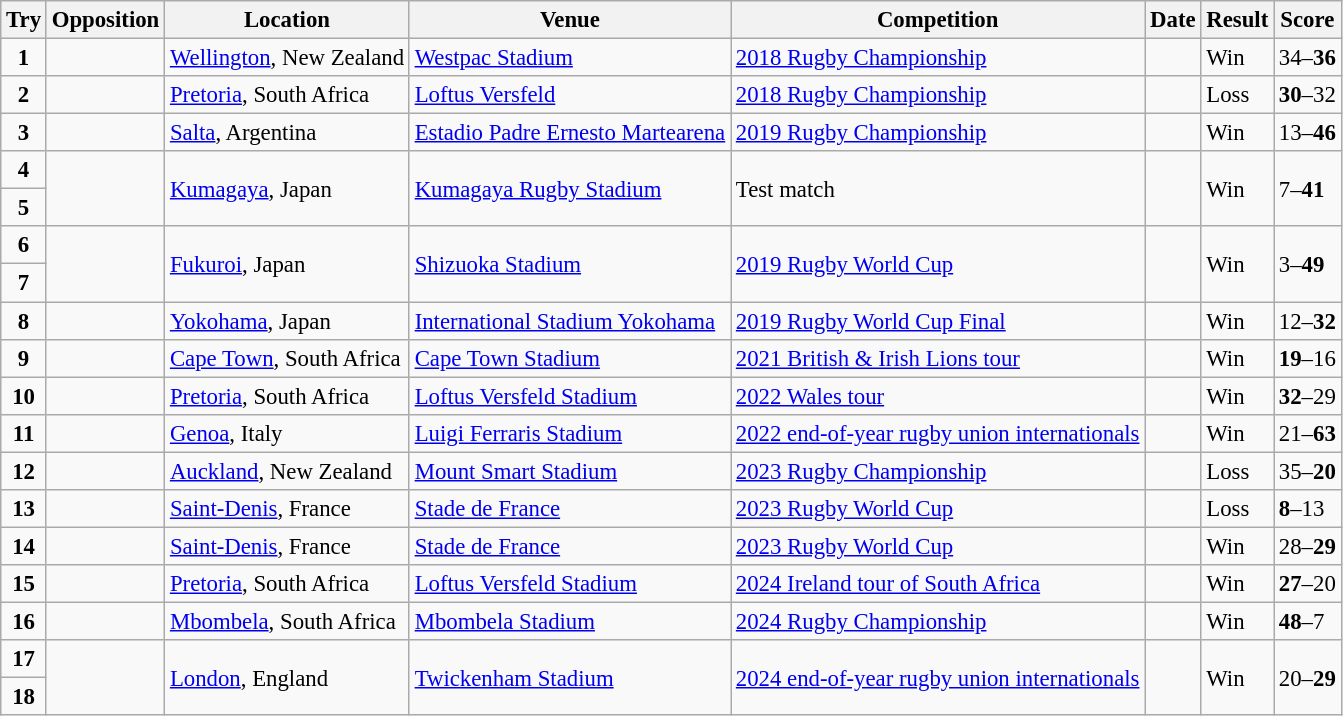<table class="wikitable sortable" style="font-size:95%">
<tr>
<th>Try</th>
<th>Opposition</th>
<th>Location</th>
<th>Venue</th>
<th>Competition</th>
<th>Date</th>
<th>Result</th>
<th>Score</th>
</tr>
<tr>
<td align="center"><strong>1</strong></td>
<td></td>
<td><a href='#'>Wellington</a>, New Zealand</td>
<td><a href='#'>Westpac Stadium</a></td>
<td><a href='#'>2018 Rugby Championship</a></td>
<td></td>
<td>Win</td>
<td>34–<strong>36</strong></td>
</tr>
<tr>
<td align="center"><strong>2</strong></td>
<td></td>
<td><a href='#'>Pretoria</a>, South Africa</td>
<td><a href='#'>Loftus Versfeld</a></td>
<td><a href='#'>2018 Rugby Championship</a></td>
<td></td>
<td>Loss</td>
<td><strong>30</strong>–32</td>
</tr>
<tr>
<td align="center"><strong>3</strong></td>
<td></td>
<td><a href='#'>Salta</a>, Argentina</td>
<td><a href='#'>Estadio Padre Ernesto Martearena</a></td>
<td><a href='#'>2019 Rugby Championship</a></td>
<td></td>
<td>Win</td>
<td>13–<strong>46</strong></td>
</tr>
<tr>
<td align="center"><strong>4</strong></td>
<td rowspan=2></td>
<td rowspan=2><a href='#'>Kumagaya</a>, Japan</td>
<td rowspan=2><a href='#'>Kumagaya Rugby Stadium</a></td>
<td rowspan=2>Test match</td>
<td rowspan=2></td>
<td rowspan=2>Win</td>
<td rowspan=2>7–<strong>41</strong></td>
</tr>
<tr>
<td align="center"><strong>5</strong></td>
</tr>
<tr>
<td align="center"><strong>6</strong></td>
<td rowspan=2></td>
<td rowspan=2><a href='#'>Fukuroi</a>, Japan</td>
<td rowspan=2><a href='#'>Shizuoka Stadium</a></td>
<td rowspan=2><a href='#'>2019 Rugby World Cup</a></td>
<td rowspan=2></td>
<td rowspan=2>Win</td>
<td rowspan=2>3–<strong>49</strong></td>
</tr>
<tr>
<td align="center"><strong>7</strong></td>
</tr>
<tr>
<td align="center"><strong>8</strong></td>
<td></td>
<td><a href='#'>Yokohama</a>, Japan</td>
<td><a href='#'>International Stadium Yokohama</a></td>
<td><a href='#'>2019 Rugby World Cup Final</a></td>
<td></td>
<td>Win</td>
<td>12–<strong>32</strong></td>
</tr>
<tr>
<td align="center"><strong>9</strong></td>
<td></td>
<td><a href='#'>Cape Town</a>, South Africa</td>
<td><a href='#'>Cape Town Stadium</a></td>
<td><a href='#'>2021 British & Irish Lions tour</a></td>
<td></td>
<td>Win</td>
<td><strong>19</strong>–16</td>
</tr>
<tr>
<td align="center"><strong>10</strong></td>
<td></td>
<td><a href='#'>Pretoria</a>, South Africa</td>
<td><a href='#'>Loftus Versfeld Stadium</a></td>
<td><a href='#'>2022 Wales tour</a></td>
<td></td>
<td>Win</td>
<td><strong>32</strong>–29</td>
</tr>
<tr>
<td align="center"><strong>11</strong></td>
<td></td>
<td><a href='#'>Genoa</a>, Italy</td>
<td><a href='#'>Luigi Ferraris Stadium</a></td>
<td><a href='#'>2022 end-of-year rugby union internationals</a></td>
<td></td>
<td>Win</td>
<td>21–<strong>63</strong></td>
</tr>
<tr>
<td align="center"><strong>12</strong></td>
<td></td>
<td><a href='#'>Auckland</a>, New Zealand</td>
<td><a href='#'>Mount Smart Stadium</a></td>
<td><a href='#'>2023 Rugby Championship</a></td>
<td></td>
<td>Loss</td>
<td>35–<strong>20</strong></td>
</tr>
<tr>
<td align="center"><strong>13</strong></td>
<td></td>
<td><a href='#'>Saint-Denis</a>, France</td>
<td><a href='#'>Stade de France</a></td>
<td><a href='#'>2023 Rugby World Cup</a></td>
<td></td>
<td>Loss</td>
<td><strong>8</strong>–13</td>
</tr>
<tr>
<td align="center"><strong>14</strong></td>
<td></td>
<td><a href='#'>Saint-Denis</a>, France</td>
<td><a href='#'>Stade de France</a></td>
<td><a href='#'>2023 Rugby World Cup</a></td>
<td></td>
<td>Win</td>
<td>28–<strong>29</strong></td>
</tr>
<tr>
<td align="center"><strong>15</strong></td>
<td></td>
<td><a href='#'>Pretoria</a>, South Africa</td>
<td><a href='#'>Loftus Versfeld Stadium</a></td>
<td><a href='#'>2024 Ireland tour of South Africa</a></td>
<td></td>
<td>Win</td>
<td><strong>27</strong>–20</td>
</tr>
<tr>
<td align="center"><strong>16</strong></td>
<td></td>
<td><a href='#'>Mbombela</a>, South Africa</td>
<td><a href='#'>Mbombela Stadium</a></td>
<td><a href='#'>2024 Rugby Championship</a></td>
<td></td>
<td>Win</td>
<td><strong>48</strong>–7</td>
</tr>
<tr>
<td align="center"><strong>17</strong></td>
<td rowspan=2></td>
<td rowspan=2><a href='#'>London</a>, England</td>
<td rowspan=2><a href='#'>Twickenham Stadium</a></td>
<td rowspan=2><a href='#'>2024 end-of-year rugby union internationals</a></td>
<td rowspan=2></td>
<td rowspan=2>Win</td>
<td rowspan=2>20–<strong>29</strong></td>
</tr>
<tr>
<td align="center"><strong>18</strong></td>
</tr>
</table>
